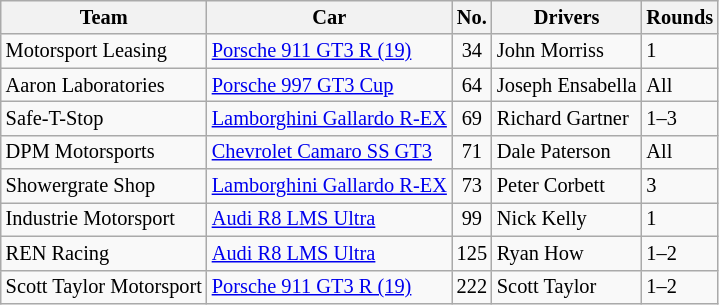<table class="wikitable" style="font-size:85%;">
<tr>
<th>Team</th>
<th>Car</th>
<th>No.</th>
<th>Drivers</th>
<th>Rounds</th>
</tr>
<tr>
<td> Motorsport Leasing</td>
<td><a href='#'>Porsche 911 GT3 R (19)</a></td>
<td align="center">34</td>
<td> John Morriss</td>
<td>1</td>
</tr>
<tr>
<td> Aaron Laboratories</td>
<td><a href='#'>Porsche 997 GT3 Cup</a></td>
<td align="center">64</td>
<td> Joseph Ensabella</td>
<td>All</td>
</tr>
<tr>
<td> Safe-T-Stop</td>
<td><a href='#'>Lamborghini Gallardo R-EX</a></td>
<td align="center">69</td>
<td> Richard Gartner</td>
<td>1–3</td>
</tr>
<tr>
<td> DPM Motorsports</td>
<td><a href='#'>Chevrolet Camaro SS GT3</a></td>
<td align="center">71</td>
<td> Dale Paterson</td>
<td>All</td>
</tr>
<tr>
<td> Showergrate Shop</td>
<td><a href='#'>Lamborghini Gallardo R-EX</a></td>
<td align=center>73</td>
<td> Peter Corbett</td>
<td>3</td>
</tr>
<tr>
<td> Industrie Motorsport</td>
<td><a href='#'>Audi R8 LMS Ultra</a></td>
<td align="center">99</td>
<td> Nick Kelly</td>
<td>1</td>
</tr>
<tr>
<td> REN Racing</td>
<td><a href='#'>Audi R8 LMS Ultra</a></td>
<td align="center">125</td>
<td> Ryan How</td>
<td>1–2</td>
</tr>
<tr>
<td> Scott Taylor Motorsport</td>
<td><a href='#'>Porsche 911 GT3 R (19)</a></td>
<td align="center">222</td>
<td> Scott Taylor</td>
<td>1–2</td>
</tr>
</table>
